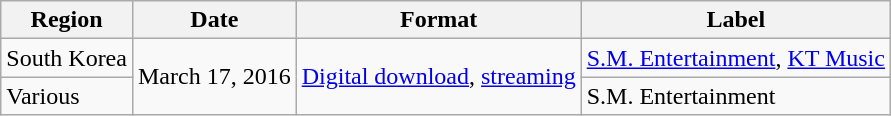<table class="wikitable">
<tr>
<th>Region</th>
<th>Date</th>
<th>Format</th>
<th>Label</th>
</tr>
<tr>
<td>South Korea</td>
<td rowspan="2">March 17, 2016</td>
<td rowspan="2"><a href='#'>Digital download</a>, <a href='#'>streaming</a></td>
<td><a href='#'>S.M. Entertainment</a>, <a href='#'>KT Music</a></td>
</tr>
<tr>
<td>Various</td>
<td>S.M. Entertainment</td>
</tr>
</table>
